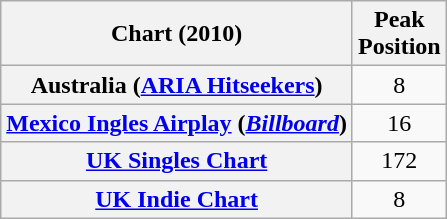<table class="wikitable sortable plainrowheaders" style="text-align:center;">
<tr>
<th>Chart (2010)</th>
<th>Peak<br>Position</th>
</tr>
<tr>
<th scope="row">Australia (<a href='#'>ARIA Hitseekers</a>)</th>
<td>8</td>
</tr>
<tr>
<th scope="row"><a href='#'>Mexico Ingles Airplay</a> (<em><a href='#'>Billboard</a></em>)</th>
<td>16</td>
</tr>
<tr>
<th scope="row"><a href='#'>UK Singles Chart</a></th>
<td>172</td>
</tr>
<tr>
<th scope="row"><a href='#'>UK Indie Chart</a></th>
<td>8</td>
</tr>
</table>
